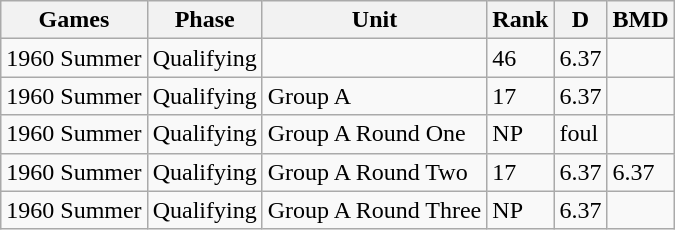<table class="wikitable">
<tr>
<th>Games</th>
<th>Phase</th>
<th>Unit</th>
<th>Rank</th>
<th>D</th>
<th>BMD</th>
</tr>
<tr>
<td>1960 Summer</td>
<td>Qualifying</td>
<td></td>
<td>46</td>
<td>6.37</td>
<td></td>
</tr>
<tr>
<td>1960 Summer</td>
<td>Qualifying</td>
<td>Group A</td>
<td>17</td>
<td>6.37</td>
<td></td>
</tr>
<tr>
<td>1960 Summer</td>
<td>Qualifying</td>
<td>Group A Round One</td>
<td>NP</td>
<td>foul</td>
<td></td>
</tr>
<tr>
<td>1960 Summer</td>
<td>Qualifying</td>
<td>Group A Round Two</td>
<td>17</td>
<td>6.37</td>
<td>6.37</td>
</tr>
<tr>
<td>1960 Summer</td>
<td>Qualifying</td>
<td>Group A Round Three</td>
<td>NP</td>
<td>6.37</td>
<td></td>
</tr>
</table>
